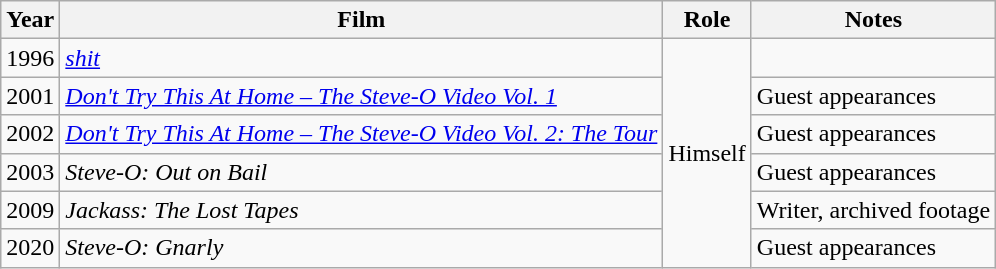<table class="wikitable">
<tr>
<th>Year</th>
<th>Film</th>
<th>Role</th>
<th>Notes</th>
</tr>
<tr>
<td>1996</td>
<td><em><a href='#'>shit</a></em></td>
<td rowspan=6>Himself</td>
<td></td>
</tr>
<tr>
<td>2001</td>
<td><em><a href='#'>Don't Try This At Home – The Steve-O Video Vol. 1</a></em></td>
<td>Guest appearances</td>
</tr>
<tr>
<td>2002</td>
<td><em><a href='#'>Don't Try This At Home – The Steve-O Video Vol. 2: The Tour</a></em></td>
<td>Guest appearances</td>
</tr>
<tr>
<td>2003</td>
<td><em>Steve-O: Out on Bail</em></td>
<td>Guest appearances</td>
</tr>
<tr>
<td>2009</td>
<td><em>Jackass: The Lost Tapes</em></td>
<td>Writer, archived footage</td>
</tr>
<tr>
<td>2020</td>
<td><em>Steve-O: Gnarly</em></td>
<td>Guest appearances</td>
</tr>
</table>
